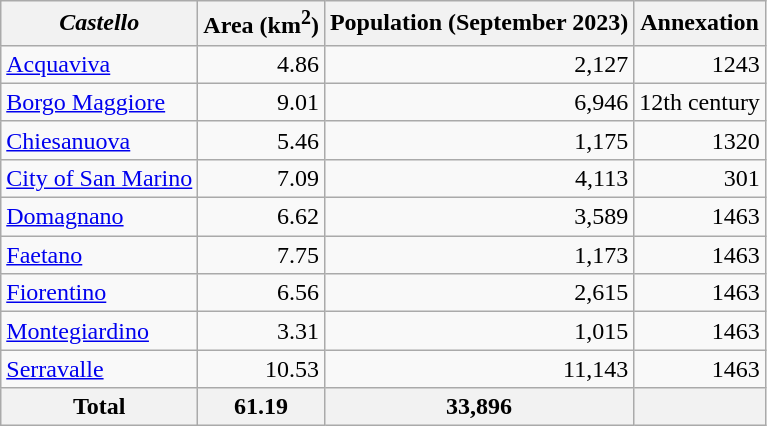<table class="wikitable sortable">
<tr>
<th><em>Castello</em></th>
<th>Area (km<sup>2</sup>)</th>
<th>Population (September 2023)</th>
<th>Annexation</th>
</tr>
<tr>
<td> <a href='#'>Acquaviva</a></td>
<td align="right">4.86</td>
<td align="right">2,127</td>
<td align="right">1243</td>
</tr>
<tr>
<td> <a href='#'>Borgo Maggiore</a></td>
<td align="right">9.01</td>
<td align="right">6,946</td>
<td data-sort-value="1150" align="right">12th century</td>
</tr>
<tr>
<td> <a href='#'>Chiesanuova</a></td>
<td align="right">5.46</td>
<td align="right">1,175</td>
<td align="right">1320</td>
</tr>
<tr>
<td data-sort-value="Castello di City of San Marino"> <a href='#'>City of San Marino</a></td>
<td align="right">7.09</td>
<td align="right">4,113</td>
<td align="right">301</td>
</tr>
<tr>
<td> <a href='#'>Domagnano</a></td>
<td align="right">6.62</td>
<td align="right">3,589</td>
<td align="right">1463</td>
</tr>
<tr>
<td> <a href='#'>Faetano</a></td>
<td align="right">7.75</td>
<td align="right">1,173</td>
<td align="right">1463</td>
</tr>
<tr>
<td> <a href='#'>Fiorentino</a></td>
<td align="right">6.56</td>
<td align="right">2,615</td>
<td align="right">1463</td>
</tr>
<tr>
<td> <a href='#'>Montegiardino</a></td>
<td align="right">3.31</td>
<td align="right">1,015</td>
<td align="right">1463</td>
</tr>
<tr>
<td> <a href='#'>Serravalle</a></td>
<td align="right">10.53</td>
<td align="right">11,143</td>
<td align="right">1463</td>
</tr>
<tr>
<th>Total</th>
<th align="right">61.19</th>
<th align="right">33,896</th>
<th align="right"></th>
</tr>
</table>
